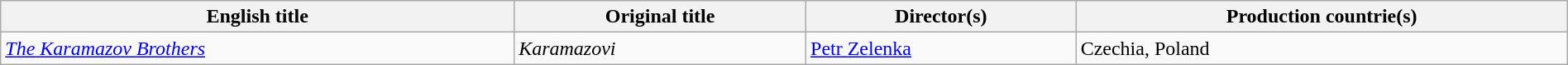<table class="sortable wikitable" style="width:100%; margin-bottom:4px" cellpadding="5">
<tr>
<th scope="col">English title</th>
<th scope="col">Original title</th>
<th scope="col">Director(s)</th>
<th scope="col">Production countrie(s)</th>
</tr>
<tr>
<td><em><a href='#'>The Karamazov Brothers</a></em></td>
<td><em>Karamazovi</em></td>
<td><a href='#'>Petr Zelenka</a></td>
<td>Czechia, Poland</td>
</tr>
</table>
